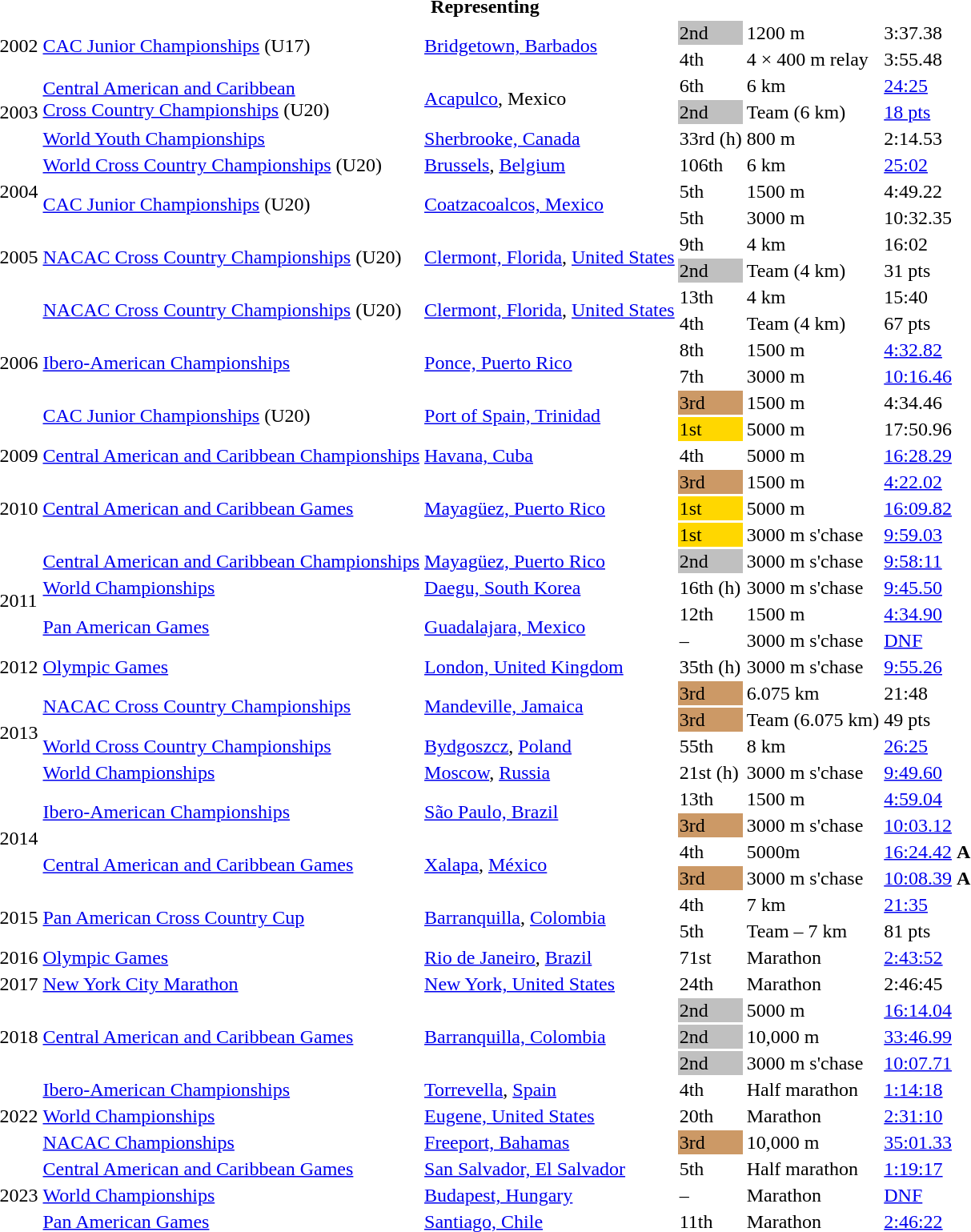<table>
<tr>
<th colspan="6">Representing </th>
</tr>
<tr>
<td rowspan=2>2002</td>
<td rowspan=2><a href='#'>CAC Junior Championships</a> (U17)</td>
<td rowspan=2><a href='#'>Bridgetown, Barbados</a></td>
<td bgcolor=silver>2nd</td>
<td>1200 m</td>
<td>3:37.38</td>
</tr>
<tr>
<td>4th</td>
<td>4 × 400 m relay</td>
<td>3:55.48</td>
</tr>
<tr>
<td rowspan=3>2003</td>
<td rowspan=2><a href='#'>Central American and Caribbean<br>Cross Country Championships</a> (U20)</td>
<td rowspan=2><a href='#'>Acapulco</a>, Mexico</td>
<td>6th</td>
<td>6 km</td>
<td><a href='#'>24:25</a></td>
</tr>
<tr>
<td bgcolor=silver>2nd</td>
<td>Team (6 km)</td>
<td><a href='#'>18 pts</a></td>
</tr>
<tr>
<td><a href='#'>World Youth Championships</a></td>
<td><a href='#'>Sherbrooke, Canada</a></td>
<td>33rd (h)</td>
<td>800 m</td>
<td>2:14.53</td>
</tr>
<tr>
<td rowspan=3>2004</td>
<td><a href='#'>World Cross Country Championships</a> (U20)</td>
<td><a href='#'>Brussels</a>, <a href='#'>Belgium</a></td>
<td>106th</td>
<td>6 km</td>
<td><a href='#'>25:02</a></td>
</tr>
<tr>
<td rowspan=2><a href='#'>CAC Junior Championships</a> (U20)</td>
<td rowspan=2><a href='#'>Coatzacoalcos, Mexico</a></td>
<td>5th</td>
<td>1500 m</td>
<td>4:49.22</td>
</tr>
<tr>
<td>5th</td>
<td>3000 m</td>
<td>10:32.35</td>
</tr>
<tr>
<td rowspan=2>2005</td>
<td rowspan=2><a href='#'>NACAC Cross Country Championships</a> (U20)</td>
<td rowspan=2><a href='#'>Clermont, Florida</a>, <a href='#'>United States</a></td>
<td>9th</td>
<td>4 km</td>
<td>16:02</td>
</tr>
<tr>
<td bgcolor=silver>2nd</td>
<td>Team (4 km)</td>
<td>31 pts</td>
</tr>
<tr>
<td rowspan=6>2006</td>
<td rowspan=2><a href='#'>NACAC Cross Country Championships</a> (U20)</td>
<td rowspan=2><a href='#'>Clermont, Florida</a>, <a href='#'>United States</a></td>
<td>13th</td>
<td>4 km</td>
<td>15:40</td>
</tr>
<tr>
<td>4th</td>
<td>Team (4 km)</td>
<td>67 pts</td>
</tr>
<tr>
<td rowspan=2><a href='#'>Ibero-American Championships</a></td>
<td rowspan=2><a href='#'>Ponce, Puerto Rico</a></td>
<td>8th</td>
<td>1500 m</td>
<td><a href='#'>4:32.82</a></td>
</tr>
<tr>
<td>7th</td>
<td>3000 m</td>
<td><a href='#'>10:16.46</a></td>
</tr>
<tr>
<td rowspan=2><a href='#'>CAC Junior Championships</a> (U20)</td>
<td rowspan=2><a href='#'>Port of Spain, Trinidad</a></td>
<td bgcolor=cc9966>3rd</td>
<td>1500 m</td>
<td>4:34.46</td>
</tr>
<tr>
<td bgcolor=gold>1st</td>
<td>5000 m</td>
<td>17:50.96</td>
</tr>
<tr>
<td>2009</td>
<td><a href='#'>Central American and Caribbean Championships</a></td>
<td><a href='#'>Havana, Cuba</a></td>
<td>4th</td>
<td>5000 m</td>
<td><a href='#'>16:28.29</a></td>
</tr>
<tr>
<td rowspan=3>2010</td>
<td rowspan=3><a href='#'>Central American and Caribbean Games</a></td>
<td rowspan=3><a href='#'>Mayagüez, Puerto Rico</a></td>
<td bgcolor=cc9966>3rd</td>
<td>1500 m</td>
<td><a href='#'>4:22.02</a></td>
</tr>
<tr>
<td bgcolor=gold>1st</td>
<td>5000 m</td>
<td><a href='#'>16:09.82</a></td>
</tr>
<tr>
<td bgcolor=gold>1st</td>
<td>3000 m s'chase</td>
<td><a href='#'>9:59.03</a></td>
</tr>
<tr>
<td rowspan=4>2011</td>
<td><a href='#'>Central American and Caribbean Championships</a></td>
<td><a href='#'>Mayagüez, Puerto Rico</a></td>
<td bgcolor=silver>2nd</td>
<td>3000 m s'chase</td>
<td><a href='#'>9:58:11</a></td>
</tr>
<tr>
<td><a href='#'>World Championships</a></td>
<td><a href='#'>Daegu, South Korea</a></td>
<td>16th (h)</td>
<td>3000 m s'chase</td>
<td><a href='#'>9:45.50</a></td>
</tr>
<tr>
<td rowspan=2><a href='#'>Pan American Games</a></td>
<td rowspan=2><a href='#'>Guadalajara, Mexico</a></td>
<td>12th</td>
<td>1500 m</td>
<td><a href='#'>4:34.90</a></td>
</tr>
<tr>
<td>–</td>
<td>3000 m s'chase</td>
<td><a href='#'>DNF</a></td>
</tr>
<tr>
<td>2012</td>
<td><a href='#'>Olympic Games</a></td>
<td><a href='#'>London, United Kingdom</a></td>
<td>35th (h)</td>
<td>3000 m s'chase</td>
<td><a href='#'>9:55.26</a></td>
</tr>
<tr>
<td rowspan=4>2013</td>
<td rowspan=2><a href='#'>NACAC Cross Country Championships</a></td>
<td rowspan=2><a href='#'>Mandeville, Jamaica</a></td>
<td bgcolor="cc9966">3rd</td>
<td>6.075 km</td>
<td>21:48</td>
</tr>
<tr>
<td bgcolor="cc9966">3rd</td>
<td>Team (6.075 km)</td>
<td>49 pts</td>
</tr>
<tr>
<td><a href='#'>World Cross Country Championships</a></td>
<td><a href='#'>Bydgoszcz</a>, <a href='#'>Poland</a></td>
<td>55th</td>
<td>8 km</td>
<td><a href='#'>26:25</a></td>
</tr>
<tr>
<td><a href='#'>World Championships</a></td>
<td><a href='#'>Moscow</a>, <a href='#'>Russia</a></td>
<td>21st (h)</td>
<td>3000 m s'chase</td>
<td><a href='#'>9:49.60</a></td>
</tr>
<tr>
<td rowspan=4>2014</td>
<td rowspan=2><a href='#'>Ibero-American Championships</a></td>
<td rowspan=2><a href='#'>São Paulo, Brazil</a></td>
<td>13th</td>
<td>1500 m</td>
<td><a href='#'>4:59.04</a></td>
</tr>
<tr>
<td bgcolor=cc9966>3rd</td>
<td>3000 m s'chase</td>
<td><a href='#'>10:03.12</a></td>
</tr>
<tr>
<td rowspan=2><a href='#'>Central American and Caribbean Games</a></td>
<td rowspan=2><a href='#'>Xalapa</a>, <a href='#'>México</a></td>
<td>4th</td>
<td>5000m</td>
<td><a href='#'>16:24.42</a> <strong>A</strong></td>
</tr>
<tr>
<td bgcolor="cc9966">3rd</td>
<td>3000 m s'chase</td>
<td><a href='#'>10:08.39</a> <strong>A</strong></td>
</tr>
<tr>
<td rowspan=2>2015</td>
<td rowspan=2><a href='#'>Pan American Cross Country Cup</a></td>
<td rowspan=2><a href='#'>Barranquilla</a>, <a href='#'>Colombia</a></td>
<td>4th</td>
<td>7 km</td>
<td><a href='#'>21:35</a></td>
</tr>
<tr>
<td>5th</td>
<td>Team – 7 km</td>
<td>81 pts</td>
</tr>
<tr>
<td>2016</td>
<td><a href='#'>Olympic Games</a></td>
<td><a href='#'>Rio de Janeiro</a>, <a href='#'>Brazil</a></td>
<td>71st</td>
<td>Marathon</td>
<td><a href='#'>2:43:52</a></td>
</tr>
<tr>
<td>2017</td>
<td><a href='#'>New York City Marathon</a></td>
<td><a href='#'>New York, United States</a></td>
<td>24th</td>
<td>Marathon</td>
<td>2:46:45</td>
</tr>
<tr>
<td rowspan=3>2018</td>
<td rowspan=3><a href='#'>Central American and Caribbean Games</a></td>
<td rowspan=3><a href='#'>Barranquilla, Colombia</a></td>
<td bgcolor=silver>2nd</td>
<td>5000 m</td>
<td><a href='#'>16:14.04</a></td>
</tr>
<tr>
<td bgcolor=silver>2nd</td>
<td>10,000 m</td>
<td><a href='#'>33:46.99</a></td>
</tr>
<tr>
<td bgcolor=silver>2nd</td>
<td>3000 m s'chase</td>
<td><a href='#'>10:07.71</a></td>
</tr>
<tr>
<td rowspan=3>2022</td>
<td><a href='#'>Ibero-American Championships</a></td>
<td><a href='#'>Torrevella</a>, <a href='#'>Spain</a></td>
<td>4th</td>
<td>Half marathon</td>
<td><a href='#'>1:14:18</a></td>
</tr>
<tr>
<td><a href='#'>World Championships</a></td>
<td><a href='#'>Eugene, United States</a></td>
<td>20th</td>
<td>Marathon</td>
<td><a href='#'>2:31:10</a></td>
</tr>
<tr>
<td><a href='#'>NACAC Championships</a></td>
<td><a href='#'>Freeport, Bahamas</a></td>
<td bgcolor=cc9966>3rd</td>
<td>10,000 m</td>
<td><a href='#'>35:01.33</a></td>
</tr>
<tr>
<td rowspan=3>2023</td>
<td><a href='#'>Central American and Caribbean Games</a></td>
<td><a href='#'>San Salvador, El Salvador</a></td>
<td>5th</td>
<td>Half marathon</td>
<td><a href='#'>1:19:17</a></td>
</tr>
<tr>
<td><a href='#'>World Championships</a></td>
<td><a href='#'>Budapest, Hungary</a></td>
<td>–</td>
<td>Marathon</td>
<td><a href='#'>DNF</a></td>
</tr>
<tr>
<td><a href='#'>Pan American Games</a></td>
<td><a href='#'>Santiago, Chile</a></td>
<td>11th</td>
<td>Marathon</td>
<td><a href='#'>2:46:22</a></td>
</tr>
</table>
